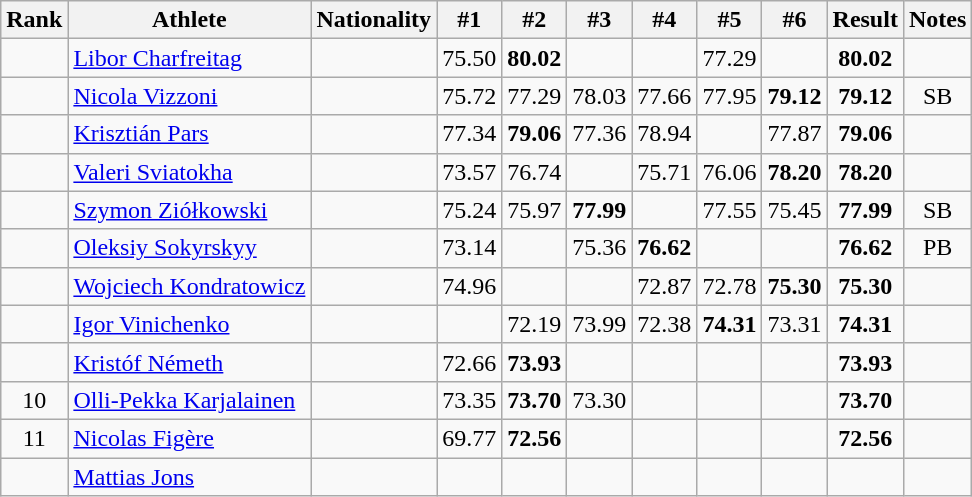<table class="wikitable sortable" style="text-align:center">
<tr>
<th>Rank</th>
<th>Athlete</th>
<th>Nationality</th>
<th>#1</th>
<th>#2</th>
<th>#3</th>
<th>#4</th>
<th>#5</th>
<th>#6</th>
<th>Result</th>
<th>Notes</th>
</tr>
<tr>
<td></td>
<td align="left"><a href='#'>Libor Charfreitag</a></td>
<td align=left></td>
<td>75.50</td>
<td><strong>80.02</strong></td>
<td></td>
<td></td>
<td>77.29</td>
<td></td>
<td><strong>80.02</strong></td>
<td></td>
</tr>
<tr>
<td></td>
<td align="left"><a href='#'>Nicola Vizzoni</a></td>
<td align=left></td>
<td>75.72</td>
<td>77.29</td>
<td>78.03</td>
<td>77.66</td>
<td>77.95</td>
<td><strong>79.12</strong></td>
<td><strong>79.12</strong></td>
<td>SB</td>
</tr>
<tr>
<td></td>
<td align="left"><a href='#'>Krisztián Pars</a></td>
<td align=left></td>
<td>77.34</td>
<td><strong>79.06</strong></td>
<td>77.36</td>
<td>78.94</td>
<td></td>
<td>77.87</td>
<td><strong>79.06</strong></td>
<td></td>
</tr>
<tr>
<td></td>
<td align="left"><a href='#'>Valeri Sviatokha</a></td>
<td align=left></td>
<td>73.57</td>
<td>76.74</td>
<td></td>
<td>75.71</td>
<td>76.06</td>
<td><strong>78.20</strong></td>
<td><strong>78.20</strong></td>
<td></td>
</tr>
<tr>
<td></td>
<td align="left"><a href='#'>Szymon Ziółkowski</a></td>
<td align=left></td>
<td>75.24</td>
<td>75.97</td>
<td><strong>77.99</strong></td>
<td></td>
<td>77.55</td>
<td>75.45</td>
<td><strong>77.99</strong></td>
<td>SB</td>
</tr>
<tr>
<td></td>
<td align="left"><a href='#'>Oleksiy Sokyrskyy</a></td>
<td align=left></td>
<td>73.14</td>
<td></td>
<td>75.36</td>
<td><strong>76.62</strong></td>
<td></td>
<td></td>
<td><strong>76.62</strong></td>
<td>PB</td>
</tr>
<tr>
<td></td>
<td align="left"><a href='#'>Wojciech Kondratowicz</a></td>
<td align=left></td>
<td>74.96</td>
<td></td>
<td></td>
<td>72.87</td>
<td>72.78</td>
<td><strong>75.30</strong></td>
<td><strong>75.30</strong></td>
<td></td>
</tr>
<tr>
<td></td>
<td align="left"><a href='#'>Igor Vinichenko</a></td>
<td align=left></td>
<td></td>
<td>72.19</td>
<td>73.99</td>
<td>72.38</td>
<td><strong>74.31</strong></td>
<td>73.31</td>
<td><strong>74.31</strong></td>
<td></td>
</tr>
<tr>
<td></td>
<td align="left"><a href='#'>Kristóf Németh</a></td>
<td align=left></td>
<td>72.66</td>
<td><strong>73.93</strong></td>
<td></td>
<td></td>
<td></td>
<td></td>
<td><strong>73.93</strong></td>
<td></td>
</tr>
<tr>
<td>10</td>
<td align="left"><a href='#'>Olli-Pekka Karjalainen</a></td>
<td align=left></td>
<td>73.35</td>
<td><strong>73.70</strong></td>
<td>73.30</td>
<td></td>
<td></td>
<td></td>
<td><strong>73.70</strong></td>
<td></td>
</tr>
<tr>
<td>11</td>
<td align="left"><a href='#'>Nicolas Figère</a></td>
<td align=left></td>
<td>69.77</td>
<td><strong>72.56</strong></td>
<td></td>
<td></td>
<td></td>
<td></td>
<td><strong>72.56</strong></td>
<td></td>
</tr>
<tr>
<td></td>
<td align="left"><a href='#'>Mattias Jons</a></td>
<td align=left></td>
<td></td>
<td></td>
<td></td>
<td></td>
<td></td>
<td></td>
<td><strong></strong></td>
<td></td>
</tr>
</table>
